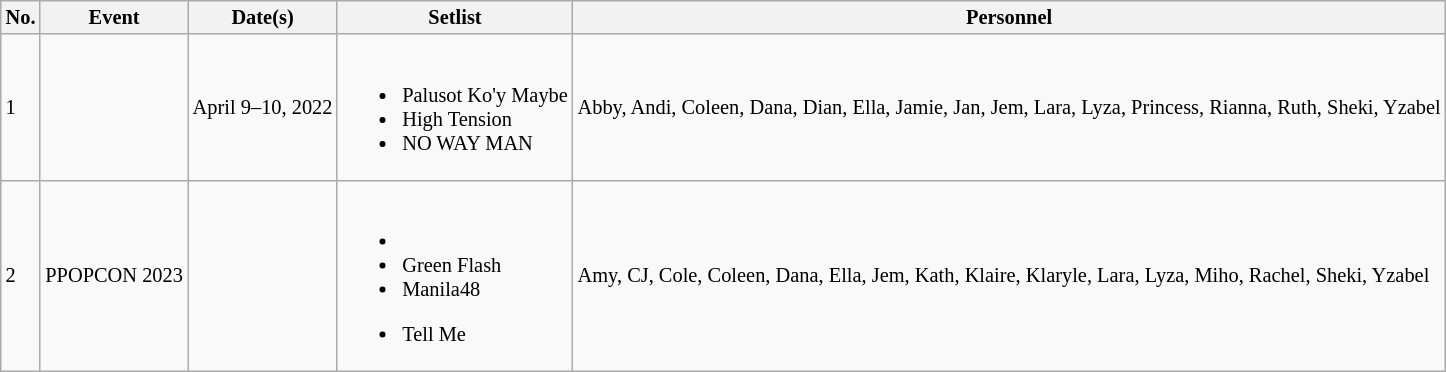<table class="wikitable" style="font-size:85%;">
<tr>
<th>No.</th>
<th>Event</th>
<th>Date(s)</th>
<th>Setlist</th>
<th>Personnel</th>
</tr>
<tr>
<td>1</td>
<td></td>
<td>April 9–10, 2022</td>
<td><br><ul><li>Palusot Ko'y Maybe</li><li>High Tension</li><li>NO WAY MAN</li></ul></td>
<td>Abby, Andi, Coleen, Dana, Dian, Ella, Jamie, Jan, Jem, Lara, Lyza, Princess, Rianna, Ruth, Sheki, Yzabel</td>
</tr>
<tr>
<td>2</td>
<td>PPOPCON 2023</td>
<td></td>
<td><br><ul><li></li><li>Green Flash</li><li>Manila48<br></li></ul><ul><li>Tell Me<br></li></ul></td>
<td>Amy, CJ, Cole, Coleen, Dana, Ella, Jem, Kath, Klaire, Klaryle, Lara, Lyza, Miho, Rachel, Sheki, Yzabel</td>
</tr>
</table>
